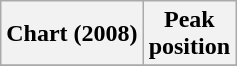<table class="wikitable sortable plainrowheaders" style="text-align:center">
<tr>
<th scope="col">Chart (2008)</th>
<th scope="col">Peak<br> position</th>
</tr>
<tr>
</tr>
</table>
